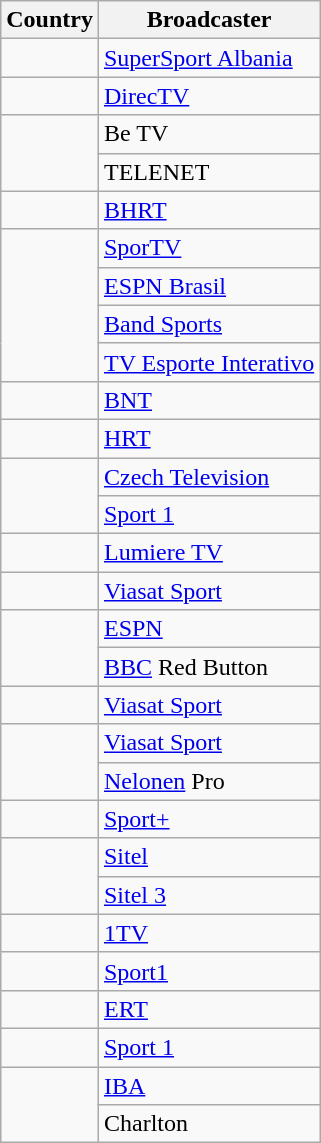<table class="wikitable">
<tr>
<th align=center>Country</th>
<th align=center>Broadcaster</th>
</tr>
<tr>
<td align=left></td>
<td><a href='#'>SuperSport Albania</a></td>
</tr>
<tr>
<td align=left></td>
<td><a href='#'>DirecTV</a></td>
</tr>
<tr>
<td style="text-align:left;" rowspan="2"></td>
<td>Be TV</td>
</tr>
<tr>
<td>TELENET</td>
</tr>
<tr>
<td align=left></td>
<td><a href='#'>BHRT</a></td>
</tr>
<tr>
<td style="text-align:left;" rowspan="4"></td>
<td><a href='#'>SporTV</a></td>
</tr>
<tr>
<td><a href='#'>ESPN Brasil</a></td>
</tr>
<tr>
<td><a href='#'>Band Sports</a></td>
</tr>
<tr>
<td><a href='#'>TV Esporte Interativo</a></td>
</tr>
<tr>
<td align=left></td>
<td><a href='#'>BNT</a></td>
</tr>
<tr>
<td align=left></td>
<td><a href='#'>HRT</a></td>
</tr>
<tr>
<td style="text-align:left;" rowspan="2"></td>
<td><a href='#'>Czech Television</a></td>
</tr>
<tr>
<td><a href='#'>Sport 1</a></td>
</tr>
<tr>
<td align=left></td>
<td><a href='#'>Lumiere TV</a></td>
</tr>
<tr>
<td align=left></td>
<td><a href='#'>Viasat Sport</a></td>
</tr>
<tr>
<td style="text-align:left;" rowspan="2"></td>
<td><a href='#'>ESPN</a></td>
</tr>
<tr>
<td><a href='#'>BBC</a> Red Button</td>
</tr>
<tr>
<td align=left></td>
<td><a href='#'>Viasat Sport</a></td>
</tr>
<tr>
<td style="text-align:left;" rowspan="2"></td>
<td><a href='#'>Viasat Sport</a></td>
</tr>
<tr>
<td><a href='#'>Nelonen</a> Pro</td>
</tr>
<tr>
<td align=left></td>
<td><a href='#'>Sport+</a></td>
</tr>
<tr>
<td style="text-align:left;" rowspan="2"></td>
<td><a href='#'>Sitel</a></td>
</tr>
<tr>
<td><a href='#'>Sitel 3</a></td>
</tr>
<tr>
<td align=left></td>
<td><a href='#'>1TV</a></td>
</tr>
<tr>
<td align=left></td>
<td><a href='#'>Sport1</a></td>
</tr>
<tr>
<td align=left></td>
<td><a href='#'>ERT</a></td>
</tr>
<tr>
<td align=left></td>
<td><a href='#'>Sport 1</a></td>
</tr>
<tr>
<td style="text-align:left;" rowspan="2"></td>
<td><a href='#'>IBA</a></td>
</tr>
<tr>
<td>Charlton</td>
</tr>
</table>
